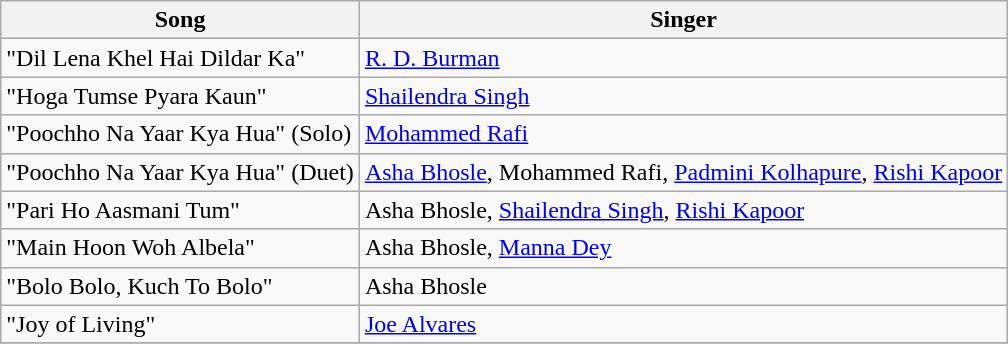<table class=wikitable>
<tr>
<th>Song</th>
<th>Singer</th>
</tr>
<tr>
<td>"Dil Lena Khel Hai Dildar Ka"</td>
<td><a href='#'>R. D. Burman</a></td>
</tr>
<tr>
<td>"Hoga Tumse Pyara Kaun"</td>
<td><a href='#'>Shailendra Singh</a></td>
</tr>
<tr>
<td>"Poochho Na Yaar Kya Hua" (Solo)</td>
<td><a href='#'>Mohammed Rafi</a></td>
</tr>
<tr>
<td>"Poochho Na Yaar Kya Hua" (Duet)</td>
<td><a href='#'>Asha Bhosle</a>, Mohammed Rafi, <a href='#'>Padmini Kolhapure</a>, <a href='#'>Rishi Kapoor</a></td>
</tr>
<tr>
<td>"Pari Ho Aasmani Tum"</td>
<td>Asha Bhosle, <a href='#'>Shailendra Singh</a>, <a href='#'>Rishi Kapoor</a></td>
</tr>
<tr>
<td>"Main Hoon Woh Albela"</td>
<td>Asha Bhosle, <a href='#'>Manna Dey</a></td>
</tr>
<tr>
<td>"Bolo Bolo, Kuch To Bolo"</td>
<td>Asha Bhosle</td>
</tr>
<tr>
<td>"Joy of Living"</td>
<td><a href='#'>Joe Alvares</a></td>
</tr>
<tr>
</tr>
</table>
